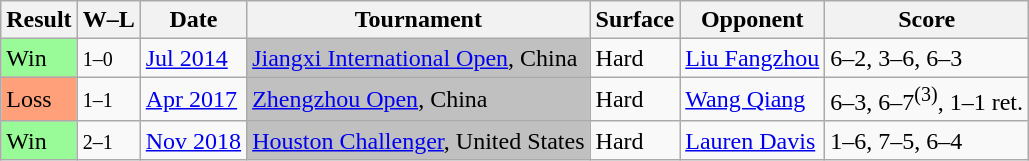<table class="sortable wikitable">
<tr>
<th>Result</th>
<th class="unsortable">W–L</th>
<th>Date</th>
<th>Tournament</th>
<th>Surface</th>
<th>Opponent</th>
<th class="unsortable">Score</th>
</tr>
<tr>
<td bgcolor="98FB98">Win</td>
<td><small>1–0</small></td>
<td><a href='#'>Jul 2014</a></td>
<td style="background:silver;"><a href='#'>Jiangxi International Open</a>, China</td>
<td>Hard</td>
<td> <a href='#'>Liu Fangzhou</a></td>
<td>6–2, 3–6, 6–3</td>
</tr>
<tr>
<td style="background:#ffa07a;">Loss</td>
<td><small>1–1</small></td>
<td><a href='#'>Apr 2017</a></td>
<td style="background:silver;"><a href='#'>Zhengzhou Open</a>, China</td>
<td>Hard</td>
<td> <a href='#'>Wang Qiang</a></td>
<td>6–3, 6–7<sup>(3)</sup>, 1–1 ret.</td>
</tr>
<tr>
<td style="background:#98fb98;">Win</td>
<td><small>2–1</small></td>
<td><a href='#'>Nov 2018</a></td>
<td style="background:silver;"><a href='#'>Houston Challenger</a>, United States</td>
<td>Hard</td>
<td> <a href='#'>Lauren Davis</a></td>
<td>1–6, 7–5, 6–4</td>
</tr>
</table>
